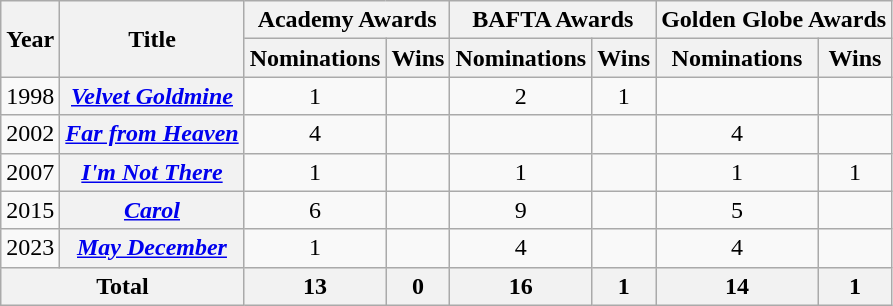<table class="wikitable plainrowheaders">
<tr>
<th scope="col" rowspan="2">Year</th>
<th scope="col" rowspan="2">Title</th>
<th scope="colgroup" colspan="2" style="text-align:center;">Academy Awards</th>
<th scope="colgroup" colspan="2" style="text-align:center;">BAFTA Awards</th>
<th scope="colgroup" colspan="2" style="text-align:center;">Golden Globe Awards</th>
</tr>
<tr>
<th scope="col">Nominations</th>
<th scope="col">Wins</th>
<th scope="col">Nominations</th>
<th scope="col">Wins</th>
<th scope="col">Nominations</th>
<th scope="col">Wins</th>
</tr>
<tr>
<td>1998</td>
<th scope="row"><em><a href='#'>Velvet Goldmine</a></em></th>
<td align=center>1</td>
<td></td>
<td align=center>2</td>
<td align=center>1</td>
<td></td>
<td></td>
</tr>
<tr>
<td>2002</td>
<th scope="row"><em><a href='#'>Far from Heaven</a></em></th>
<td align=center>4</td>
<td></td>
<td></td>
<td></td>
<td align=center>4</td>
<td></td>
</tr>
<tr>
<td>2007</td>
<th scope="row"><em><a href='#'>I'm Not There</a></em></th>
<td align=center>1</td>
<td></td>
<td align=center>1</td>
<td></td>
<td align=center>1</td>
<td align=center>1</td>
</tr>
<tr>
<td>2015</td>
<th scope="row"><em><a href='#'>Carol</a></em></th>
<td align=center>6</td>
<td></td>
<td align=center>9</td>
<td></td>
<td align=center>5</td>
<td></td>
</tr>
<tr>
<td>2023</td>
<th scope="row"><em><a href='#'>May December</a></em></th>
<td align=center>1</td>
<td></td>
<td align=center>4</td>
<td></td>
<td align=center>4</td>
<td></td>
</tr>
<tr>
<th scope="colgroup" colspan="2">Total</th>
<th align=center>13</th>
<th align=center>0</th>
<th align=center>16</th>
<th align=center>1</th>
<th align=center>14</th>
<th align=center>1</th>
</tr>
</table>
